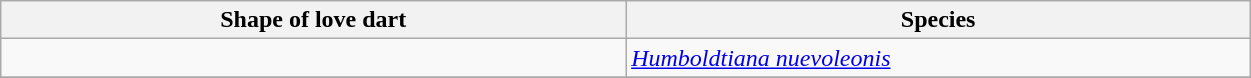<table width=66% class="wikitable">
<tr>
<th width=33%>Shape of love dart</th>
<th width=33%>Species</th>
</tr>
<tr>
<td></td>
<td><em><a href='#'>Humboldtiana nuevoleonis</a></em></td>
</tr>
<tr>
</tr>
</table>
